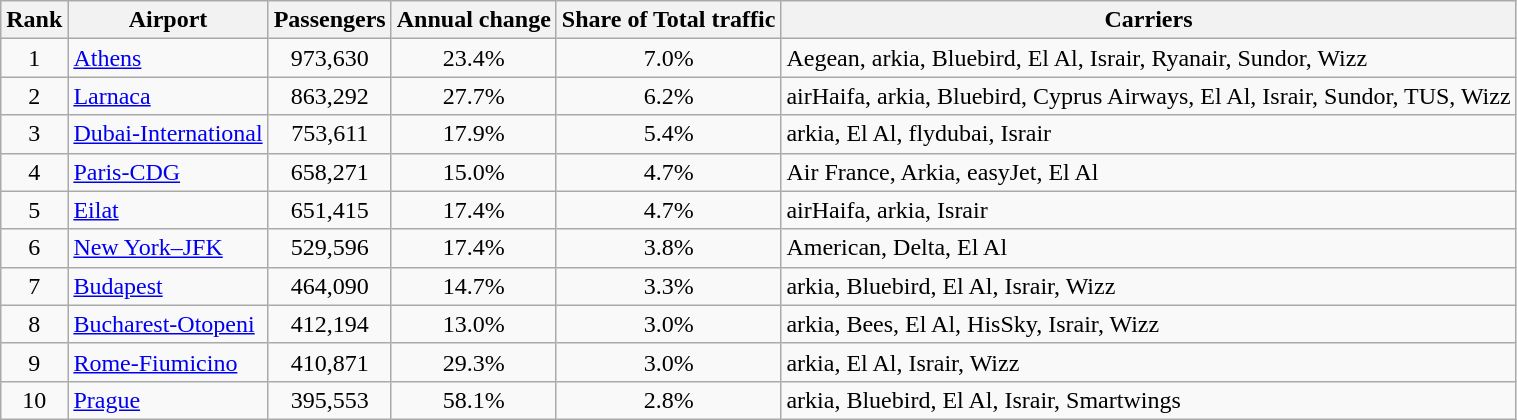<table class="wikitable sortable" font-size: 95%">
<tr>
<th>Rank</th>
<th>Airport</th>
<th>Passengers</th>
<th>Annual change</th>
<th>Share of Total traffic</th>
<th>Carriers</th>
</tr>
<tr>
<td align=center>1</td>
<td><a href='#'>Athens</a></td>
<td align=center>973,630</td>
<td align=center>23.4%</td>
<td align=center>7.0%</td>
<td>Aegean, arkia, Bluebird, El Al, Israir, Ryanair, Sundor, Wizz</td>
</tr>
<tr>
<td align=center>2</td>
<td><a href='#'>Larnaca</a></td>
<td align=center>863,292</td>
<td align=center>27.7%</td>
<td align=center>6.2%</td>
<td>airHaifa, arkia, Bluebird, Cyprus Airways, El Al, Israir, Sundor, TUS, Wizz</td>
</tr>
<tr>
<td align=center>3</td>
<td><a href='#'>Dubai-International</a></td>
<td align=center>753,611</td>
<td align=center>17.9%</td>
<td align=center>5.4%</td>
<td>arkia, El Al, flydubai, Israir</td>
</tr>
<tr>
<td align=center>4</td>
<td><a href='#'>Paris-CDG</a></td>
<td align=center>658,271</td>
<td align=center>15.0%</td>
<td align=center>4.7%</td>
<td>Air France, Arkia, easyJet, El Al</td>
</tr>
<tr>
<td align=center>5</td>
<td><a href='#'>Eilat</a></td>
<td align=center>651,415</td>
<td align=center>17.4%</td>
<td align=center>4.7%</td>
<td>airHaifa, arkia, Israir</td>
</tr>
<tr>
<td align=center>6</td>
<td><a href='#'>New York–JFK</a></td>
<td align=center>529,596</td>
<td align=center>17.4%</td>
<td align=center>3.8%</td>
<td>American, Delta, El Al</td>
</tr>
<tr>
<td align=center>7</td>
<td><a href='#'>Budapest</a></td>
<td align=center>464,090</td>
<td align=center>14.7%</td>
<td align=center>3.3%</td>
<td>arkia, Bluebird, El Al, Israir, Wizz</td>
</tr>
<tr>
<td align=center>8</td>
<td><a href='#'>Bucharest-Otopeni</a></td>
<td align=center>412,194</td>
<td align=center>13.0%</td>
<td align=center>3.0%</td>
<td>arkia, Bees, El Al, HisSky, Israir, Wizz</td>
</tr>
<tr>
<td align=center>9</td>
<td><a href='#'>Rome-Fiumicino</a></td>
<td align=center>410,871</td>
<td align=center>29.3%</td>
<td align=center>3.0%</td>
<td>arkia, El Al, Israir, Wizz</td>
</tr>
<tr>
<td align=center>10</td>
<td><a href='#'>Prague</a></td>
<td align=center>395,553</td>
<td align=center>58.1%</td>
<td align=center>2.8%</td>
<td>arkia, Bluebird, El Al, Israir, Smartwings</td>
</tr>
</table>
